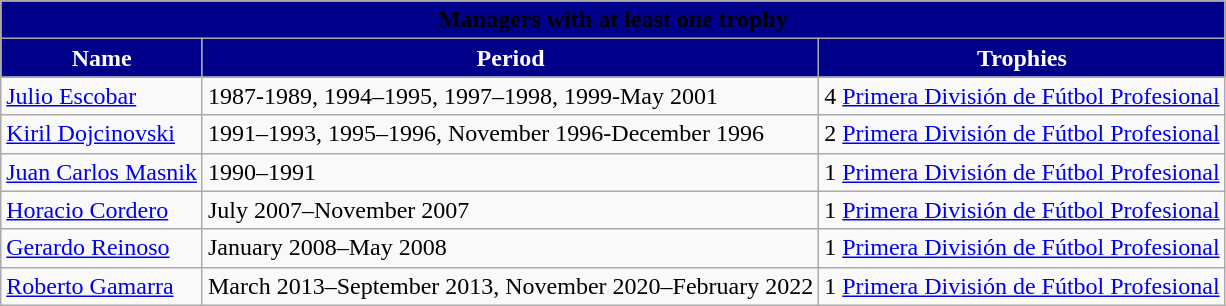<table class="wikitable">
<tr>
<td bgcolor="00008B" align="center" colspan="5"><strong><span>Managers with at least one trophy</span></strong></td>
</tr>
<tr>
<th style="color:white; background:#00008B;">Name</th>
<th style="color:white; background:#00008B;">Period</th>
<th style="color:white; background:#00008B;">Trophies</th>
</tr>
<tr>
<td> <a href='#'>Julio Escobar</a></td>
<td>1987-1989, 1994–1995, 1997–1998, 1999-May 2001</td>
<td>4 <a href='#'>Primera División de Fútbol Profesional</a></td>
</tr>
<tr>
<td> <a href='#'>Kiril Dojcinovski</a></td>
<td>1991–1993, 1995–1996, November 1996-December 1996</td>
<td>2 <a href='#'>Primera División de Fútbol Profesional</a></td>
</tr>
<tr>
<td> <a href='#'>Juan Carlos Masnik</a></td>
<td>1990–1991</td>
<td>1 <a href='#'>Primera División de Fútbol Profesional</a></td>
</tr>
<tr>
<td> <a href='#'>Horacio Cordero</a></td>
<td>July 2007–November 2007</td>
<td>1 <a href='#'>Primera División de Fútbol Profesional</a></td>
</tr>
<tr>
<td> <a href='#'>Gerardo Reinoso</a></td>
<td>January 2008–May 2008</td>
<td>1 <a href='#'>Primera División de Fútbol Profesional</a></td>
</tr>
<tr>
<td> <a href='#'>Roberto Gamarra</a></td>
<td>March 2013–September 2013, November 2020–February 2022</td>
<td>1 <a href='#'>Primera División de Fútbol Profesional</a></td>
</tr>
</table>
